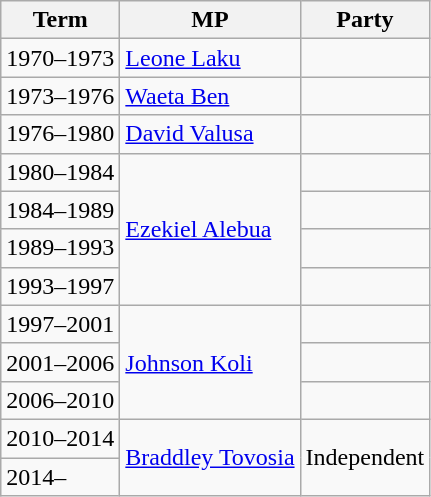<table class=wikitable>
<tr>
<th>Term</th>
<th>MP</th>
<th>Party</th>
</tr>
<tr>
<td>1970–1973</td>
<td><a href='#'>Leone Laku</a></td>
<td> </td>
</tr>
<tr>
<td>1973–1976</td>
<td><a href='#'>Waeta Ben</a></td>
<td> </td>
</tr>
<tr>
<td>1976–1980</td>
<td><a href='#'>David Valusa</a></td>
<td> </td>
</tr>
<tr>
<td>1980–1984</td>
<td rowspan=4><a href='#'>Ezekiel Alebua</a></td>
<td> </td>
</tr>
<tr>
<td>1984–1989</td>
<td> </td>
</tr>
<tr>
<td>1989–1993</td>
<td> </td>
</tr>
<tr>
<td>1993–1997</td>
<td> </td>
</tr>
<tr>
<td>1997–2001</td>
<td rowspan=3><a href='#'>Johnson Koli</a></td>
<td> </td>
</tr>
<tr>
<td>2001–2006</td>
<td> </td>
</tr>
<tr>
<td>2006–2010</td>
<td> </td>
</tr>
<tr>
<td>2010–2014</td>
<td rowspan=2><a href='#'>Braddley Tovosia</a></td>
<td rowspan=2>Independent</td>
</tr>
<tr>
<td>2014–</td>
</tr>
</table>
